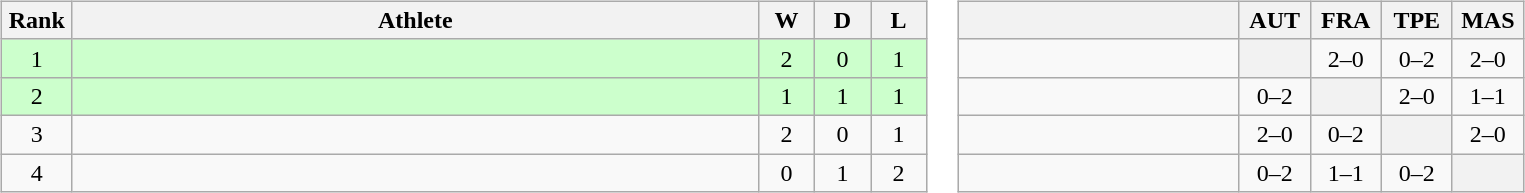<table>
<tr>
<td><br><table class=wikitable style="text-align:center">
<tr>
<th width=40>Rank</th>
<th width=450>Athlete</th>
<th width=30>W</th>
<th width=30>D</th>
<th width=30>L</th>
</tr>
<tr align=center bgcolor="#ccffcc">
<td>1</td>
<td style="text-align:left"></td>
<td>2</td>
<td>0</td>
<td>1</td>
</tr>
<tr align=center bgcolor="#ccffcc">
<td>2</td>
<td style="text-align:left"></td>
<td>1</td>
<td>1</td>
<td>1</td>
</tr>
<tr>
<td>3</td>
<td style="text-align:left"></td>
<td>2</td>
<td>0</td>
<td>1</td>
</tr>
<tr>
<td>4</td>
<td style="text-align:left"></td>
<td>0</td>
<td>1</td>
<td>2</td>
</tr>
</table>
</td>
<td><br><table class="wikitable" style="text-align:center">
<tr>
<th width="180"> </th>
<th width="40">AUT</th>
<th width="40">FRA</th>
<th width="40">TPE</th>
<th width="40">MAS</th>
</tr>
<tr>
<td style="text-align:left;"></td>
<th></th>
<td>2–0</td>
<td>0–2</td>
<td>2–0</td>
</tr>
<tr>
<td style="text-align:left;"></td>
<td>0–2</td>
<th></th>
<td>2–0</td>
<td>1–1</td>
</tr>
<tr>
<td style="text-align:left;"></td>
<td>2–0</td>
<td>0–2</td>
<th></th>
<td>2–0</td>
</tr>
<tr>
<td style="text-align:left;"></td>
<td>0–2</td>
<td>1–1</td>
<td>0–2</td>
<th></th>
</tr>
</table>
</td>
</tr>
</table>
